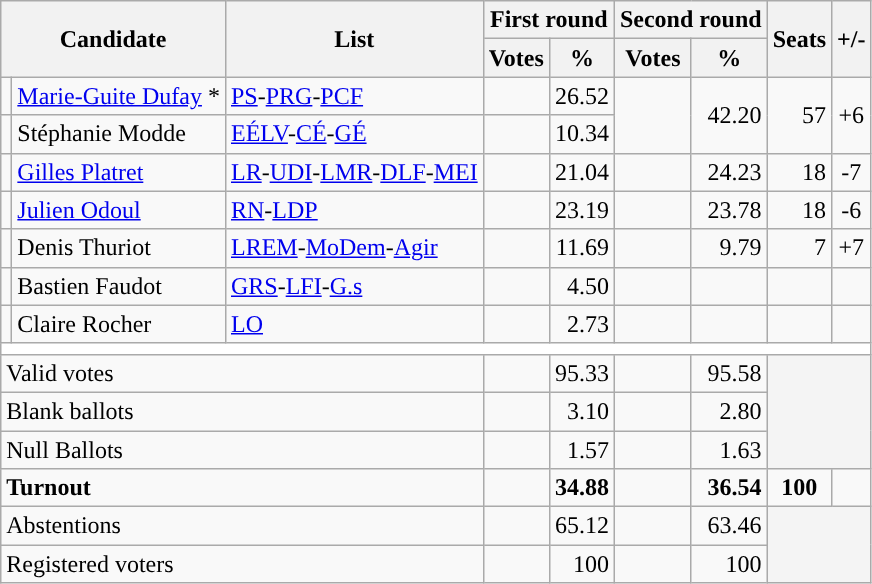<table class="wikitable centre" style="text-align:right;">
<tr>
<th rowspan=2 colspan=2 scope=col>Candidate</th>
<th rowspan=2 scope=col>List</th>
<th colspan=2 scope=col>First round</th>
<th colspan=2 scope=col>Second round</th>
<th rowspan=2 scope=col>Seats</th>
<th rowspan=2 scope=col>+/-</th>
</tr>
<tr>
<th scope=col>Votes</th>
<th scope=col>%</th>
<th scope=col>Votes</th>
<th scope=col>%</th>
</tr>
<tr>
<td style="color:inherit;background:"></td>
<td align="left"><a href='#'>Marie-Guite Dufay</a> *</td>
<td align="left"><a href='#'>PS</a>-<a href='#'>PRG</a>-<a href='#'>PCF</a></td>
<td></td>
<td>26.52</td>
<td rowspan="2"></td>
<td rowspan="2">42.20</td>
<td rowspan="2">57</td>
<td rowspan="2" align="center">+6</td>
</tr>
<tr>
<td style="color:inherit;background:"></td>
<td align="left">Stéphanie Modde</td>
<td align="left"><a href='#'>EÉLV</a>-<a href='#'>CÉ</a>-<a href='#'>GÉ</a></td>
<td></td>
<td>10.34</td>
</tr>
<tr>
<td style="color:inherit;background:"></td>
<td align="left"><a href='#'>Gilles Platret</a></td>
<td align="left"><a href='#'>LR</a>-<a href='#'>UDI</a>-<a href='#'>LMR</a>-<a href='#'>DLF</a>-<a href='#'>MEI</a></td>
<td></td>
<td>21.04</td>
<td></td>
<td>24.23</td>
<td>18</td>
<td align="center">-7</td>
</tr>
<tr>
<td style="color:inherit;background:"></td>
<td align="left"><a href='#'>Julien Odoul</a></td>
<td align="left"><a href='#'>RN</a>-<a href='#'>LDP</a></td>
<td></td>
<td>23.19</td>
<td></td>
<td>23.78</td>
<td>18</td>
<td align="center">-6</td>
</tr>
<tr>
<td style="color:inherit;background:"></td>
<td align="left">Denis Thuriot</td>
<td align="left"><a href='#'>LREM</a>-<a href='#'>MoDem</a>-<a href='#'>Agir</a></td>
<td></td>
<td>11.69</td>
<td></td>
<td>9.79</td>
<td>7</td>
<td align="center">+7</td>
</tr>
<tr>
<td style="color:inherit;background:"></td>
<td align="left">Bastien Faudot</td>
<td align="left"><a href='#'>GRS</a>-<a href='#'>LFI</a>-<a href='#'>G.s</a></td>
<td></td>
<td>4.50</td>
<td></td>
<td></td>
<td></td>
<td align="center"></td>
</tr>
<tr>
<td style="color:inherit;background:"></td>
<td align="left">Claire Rocher</td>
<td align="left"><a href='#'>LO</a></td>
<td></td>
<td>2.73</td>
<td></td>
<td></td>
<td></td>
<td align="center"></td>
</tr>
<tr style="background:white;">
<td colspan=9></td>
</tr>
<tr>
<td colspan=3 style="text-align:left;">Valid votes</td>
<td></td>
<td>95.33</td>
<td></td>
<td>95.58</td>
<td colspan="2" rowspan="3" bgcolor=#F4F4F4></td>
</tr>
<tr>
<td colspan=3 style="text-align:left;">Blank ballots</td>
<td></td>
<td>3.10</td>
<td></td>
<td>2.80</td>
</tr>
<tr>
<td colspan=3 style="text-align:left;">Null Ballots</td>
<td></td>
<td>1.57</td>
<td></td>
<td>1.63</td>
</tr>
<tr style="font-weight:bold;">
<td colspan=3 style="text-align:left;">Turnout</td>
<td></td>
<td>34.88</td>
<td></td>
<td>36.54</td>
<td align=center>100</td>
<td align=center></td>
</tr>
<tr>
<td colspan=3 style="text-align:left;">Abstentions</td>
<td></td>
<td>65.12</td>
<td></td>
<td>63.46</td>
<td colspan="2" rowspan="2" bgcolor=#F4F4F4></td>
</tr>
<tr>
<td colspan=3 style="text-align:left;">Registered voters</td>
<td></td>
<td>100</td>
<td></td>
<td>100</td>
</tr>
</table>
